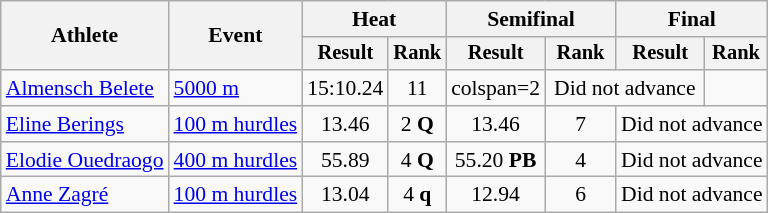<table class="wikitable" style="font-size:90%">
<tr>
<th rowspan="2">Athlete</th>
<th rowspan="2">Event</th>
<th colspan="2">Heat</th>
<th colspan="2">Semifinal</th>
<th colspan="2">Final</th>
</tr>
<tr style="font-size:95%">
<th>Result</th>
<th>Rank</th>
<th>Result</th>
<th>Rank</th>
<th>Result</th>
<th>Rank</th>
</tr>
<tr align=center>
<td align=left><a href='#'>Almensch Belete</a></td>
<td align=left><a href='#'>5000 m</a></td>
<td>15:10.24</td>
<td>11</td>
<td>colspan=2 </td>
<td colspan=2>Did not advance</td>
</tr>
<tr align=center>
<td align=left><a href='#'>Eline Berings</a></td>
<td align=left><a href='#'>100 m hurdles</a></td>
<td>13.46</td>
<td>2 <strong>Q</strong></td>
<td>13.46</td>
<td>7</td>
<td colspan=2>Did not advance</td>
</tr>
<tr align=center>
<td align=left><a href='#'>Elodie Ouedraogo</a></td>
<td align=left><a href='#'>400 m hurdles</a></td>
<td>55.89</td>
<td>4 <strong>Q</strong></td>
<td>55.20 <strong>PB</strong></td>
<td>4</td>
<td colspan=2>Did not advance</td>
</tr>
<tr align=center>
<td align=left><a href='#'>Anne Zagré</a></td>
<td align=left><a href='#'>100 m hurdles</a></td>
<td>13.04</td>
<td>4 <strong>q</strong></td>
<td>12.94</td>
<td>6</td>
<td colspan=2>Did not advance</td>
</tr>
</table>
